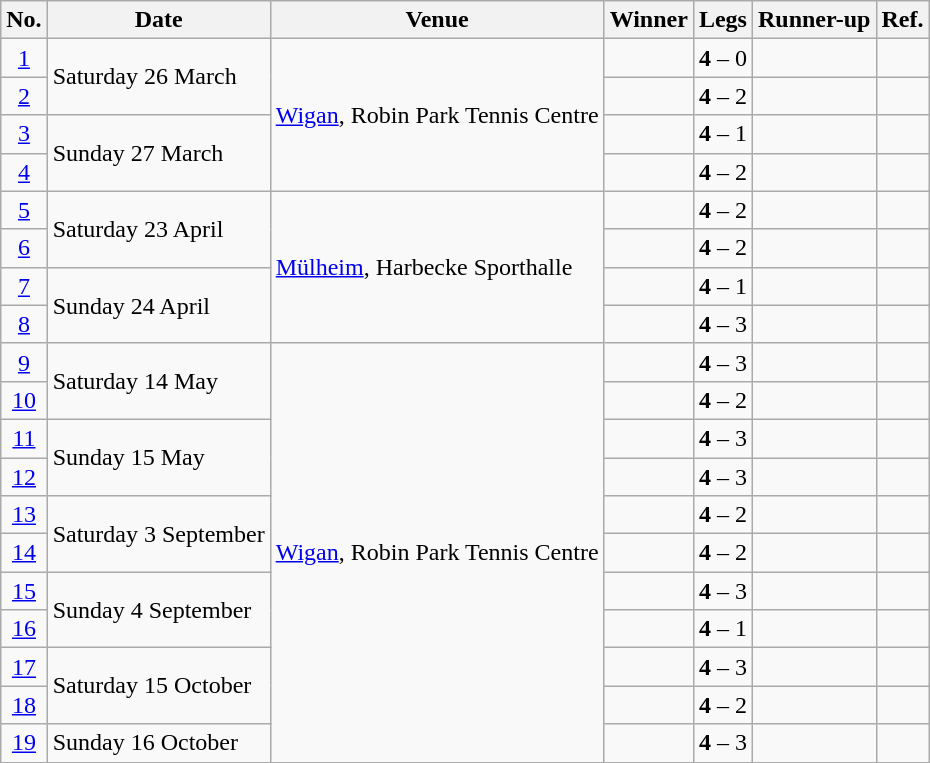<table class="wikitable">
<tr>
<th>No.</th>
<th>Date</th>
<th>Venue</th>
<th>Winner</th>
<th>Legs</th>
<th>Runner-up</th>
<th>Ref.</th>
</tr>
<tr>
<td style="text-align:center"><a href='#'>1</a></td>
<td rowspan=2>Saturday 26 March</td>
<td rowspan=4> <a href='#'>Wigan</a>, Robin Park Tennis Centre</td>
<td style="text-align:right"></td>
<td style="text-align:center"><strong>4</strong> – 0</td>
<td></td>
<td style="text-align:center"></td>
</tr>
<tr>
<td style="text-align:center"><a href='#'>2</a></td>
<td style="text-align:right"></td>
<td style="text-align:center"><strong>4</strong> – 2</td>
<td></td>
<td style="text-align:center"></td>
</tr>
<tr>
<td style="text-align:center"><a href='#'>3</a></td>
<td rowspan=2>Sunday 27 March</td>
<td style="text-align:right"></td>
<td style="text-align:center"><strong>4</strong> – 1</td>
<td></td>
<td style="text-align:center"></td>
</tr>
<tr>
<td style="text-align:center"><a href='#'>4</a></td>
<td style="text-align:right"></td>
<td style="text-align:center"><strong>4</strong> – 2</td>
<td></td>
<td style="text-align:center"></td>
</tr>
<tr>
<td style="text-align:center"><a href='#'>5</a></td>
<td rowspan=2>Saturday 23 April</td>
<td rowspan=4> <a href='#'>Mülheim</a>, Harbecke Sporthalle</td>
<td style="text-align:right"></td>
<td style="text-align:center"><strong>4</strong> – 2</td>
<td></td>
<td style="text-align:center"></td>
</tr>
<tr>
<td style="text-align:center"><a href='#'>6</a></td>
<td style="text-align:right"></td>
<td style="text-align:center"><strong>4</strong> – 2</td>
<td></td>
<td style="text-align:center"></td>
</tr>
<tr>
<td style="text-align:center"><a href='#'>7</a></td>
<td rowspan=2>Sunday 24 April</td>
<td style="text-align:right"></td>
<td style="text-align:center"><strong>4</strong> – 1</td>
<td></td>
<td style="text-align:center"></td>
</tr>
<tr>
<td style="text-align:center"><a href='#'>8</a></td>
<td style="text-align:right"></td>
<td style="text-align:center"><strong>4</strong> – 3</td>
<td></td>
<td style="text-align:center"></td>
</tr>
<tr>
<td style="text-align:center"><a href='#'>9</a></td>
<td rowspan=2>Saturday 14 May</td>
<td rowspan=11> <a href='#'>Wigan</a>, Robin Park Tennis Centre</td>
<td style="text-align:right"></td>
<td style="text-align:center"><strong>4</strong> – 3</td>
<td></td>
<td style="text-align:center"></td>
</tr>
<tr>
<td style="text-align:center"><a href='#'>10</a></td>
<td style="text-align:right"></td>
<td style="text-align:center"><strong>4</strong> – 2</td>
<td></td>
<td style="text-align:center"></td>
</tr>
<tr>
<td style="text-align:center"><a href='#'>11</a></td>
<td rowspan=2>Sunday 15 May</td>
<td style="text-align:right"></td>
<td style="text-align:center"><strong>4</strong> – 3</td>
<td></td>
<td style="text-align:center"></td>
</tr>
<tr>
<td style="text-align:center"><a href='#'>12</a></td>
<td style="text-align:right"></td>
<td style="text-align:center"><strong>4</strong> – 3</td>
<td></td>
<td style="text-align:center"></td>
</tr>
<tr>
<td style="text-align:center"><a href='#'>13</a></td>
<td rowspan=2>Saturday 3 September</td>
<td style="text-align:right"></td>
<td style="text-align:center"><strong>4</strong> – 2</td>
<td></td>
<td style="text-align:center"></td>
</tr>
<tr>
<td style="text-align:center"><a href='#'>14</a></td>
<td style="text-align:right"></td>
<td style="text-align:center"><strong>4</strong> – 2</td>
<td></td>
<td style="text-align:center"></td>
</tr>
<tr>
<td style="text-align:center"><a href='#'>15</a></td>
<td rowspan=2>Sunday 4 September</td>
<td style="text-align:right"></td>
<td style="text-align:center"><strong>4</strong> – 3</td>
<td></td>
<td style="text-align:center"></td>
</tr>
<tr>
<td style="text-align:center"><a href='#'>16</a></td>
<td style="text-align:right"></td>
<td style="text-align:center"><strong>4</strong> – 1</td>
<td></td>
<td style="text-align:center"></td>
</tr>
<tr>
<td style="text-align:center"><a href='#'>17</a></td>
<td rowspan=2>Saturday 15 October</td>
<td style="text-align:right"></td>
<td style="text-align:center"><strong>4</strong> – 3</td>
<td></td>
<td style="text-align:center"></td>
</tr>
<tr>
<td style="text-align:center"><a href='#'>18</a></td>
<td style="text-align:right"></td>
<td style="text-align:center"><strong>4</strong> – 2</td>
<td></td>
<td style="text-align:center"></td>
</tr>
<tr>
<td style="text-align:center"><a href='#'>19</a></td>
<td>Sunday 16 October</td>
<td style="text-align:right"></td>
<td style="text-align:center"><strong>4</strong> – 3</td>
<td></td>
<td style="text-align:center"></td>
</tr>
</table>
